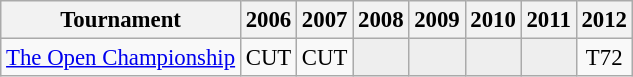<table class="wikitable" style="font-size:95%;text-align:center;">
<tr>
<th>Tournament</th>
<th>2006</th>
<th>2007</th>
<th>2008</th>
<th>2009</th>
<th>2010</th>
<th>2011</th>
<th>2012</th>
</tr>
<tr>
<td align=left><a href='#'>The Open Championship</a></td>
<td>CUT</td>
<td>CUT</td>
<td style="background:#eeeeee;"></td>
<td style="background:#eeeeee;"></td>
<td style="background:#eeeeee;"></td>
<td style="background:#eeeeee;"></td>
<td>T72</td>
</tr>
</table>
